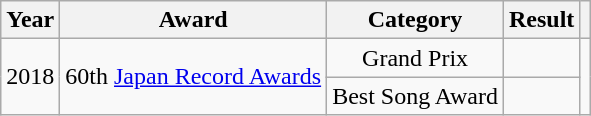<table class="wikitable" style="text-align:center;">
<tr>
<th scope="col">Year</th>
<th scope="col">Award</th>
<th scope="col">Category</th>
<th scope="col">Result</th>
<th scope="col"></th>
</tr>
<tr>
<td rowspan="2">2018</td>
<td rowspan="2">60th <a href='#'>Japan Record Awards</a></td>
<td>Grand Prix</td>
<td></td>
<td rowspan="2"></td>
</tr>
<tr>
<td>Best Song Award</td>
<td></td>
</tr>
</table>
